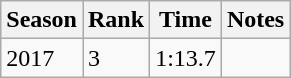<table class="wikitable">
<tr>
<th>Season</th>
<th>Rank</th>
<th>Time</th>
<th>Notes</th>
</tr>
<tr>
<td>2017</td>
<td>3</td>
<td>1:13.7</td>
<td></td>
</tr>
</table>
